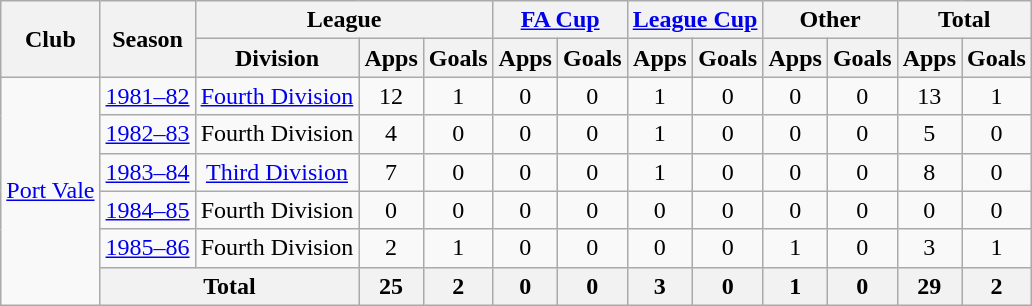<table class="wikitable" style="text-align:center">
<tr>
<th rowspan="2">Club</th>
<th rowspan="2">Season</th>
<th colspan="3">League</th>
<th colspan="2"><a href='#'>FA Cup</a></th>
<th colspan="2"><a href='#'>League Cup</a></th>
<th colspan="2">Other</th>
<th colspan="2">Total</th>
</tr>
<tr>
<th>Division</th>
<th>Apps</th>
<th>Goals</th>
<th>Apps</th>
<th>Goals</th>
<th>Apps</th>
<th>Goals</th>
<th>Apps</th>
<th>Goals</th>
<th>Apps</th>
<th>Goals</th>
</tr>
<tr>
<td rowspan="6"><a href='#'>Port Vale</a></td>
<td><a href='#'>1981–82</a></td>
<td><a href='#'>Fourth Division</a></td>
<td>12</td>
<td>1</td>
<td>0</td>
<td>0</td>
<td>1</td>
<td>0</td>
<td>0</td>
<td>0</td>
<td>13</td>
<td>1</td>
</tr>
<tr>
<td><a href='#'>1982–83</a></td>
<td>Fourth Division</td>
<td>4</td>
<td>0</td>
<td>0</td>
<td>0</td>
<td>1</td>
<td>0</td>
<td>0</td>
<td>0</td>
<td>5</td>
<td>0</td>
</tr>
<tr>
<td><a href='#'>1983–84</a></td>
<td><a href='#'>Third Division</a></td>
<td>7</td>
<td>0</td>
<td>0</td>
<td>0</td>
<td>1</td>
<td>0</td>
<td>0</td>
<td>0</td>
<td>8</td>
<td>0</td>
</tr>
<tr>
<td><a href='#'>1984–85</a></td>
<td>Fourth Division</td>
<td>0</td>
<td>0</td>
<td>0</td>
<td>0</td>
<td>0</td>
<td>0</td>
<td>0</td>
<td>0</td>
<td>0</td>
<td>0</td>
</tr>
<tr>
<td><a href='#'>1985–86</a></td>
<td>Fourth Division</td>
<td>2</td>
<td>1</td>
<td>0</td>
<td>0</td>
<td>0</td>
<td>0</td>
<td>1</td>
<td>0</td>
<td>3</td>
<td>1</td>
</tr>
<tr>
<th colspan="2">Total</th>
<th>25</th>
<th>2</th>
<th>0</th>
<th>0</th>
<th>3</th>
<th>0</th>
<th>1</th>
<th>0</th>
<th>29</th>
<th>2</th>
</tr>
</table>
